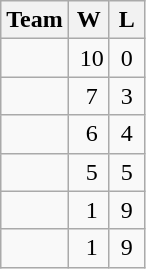<table class="wikitable" border="1">
<tr>
<th>Team</th>
<th>W</th>
<th>L</th>
</tr>
<tr>
<td></td>
<td> 10</td>
<td> 0 </td>
</tr>
<tr>
<td></td>
<td>  7</td>
<td> 3 </td>
</tr>
<tr>
<td></td>
<td>  6</td>
<td> 4 </td>
</tr>
<tr>
<td></td>
<td>  5</td>
<td> 5 </td>
</tr>
<tr>
<td></td>
<td>  1</td>
<td> 9 </td>
</tr>
<tr>
<td>    </td>
<td>  1</td>
<td> 9 </td>
</tr>
</table>
